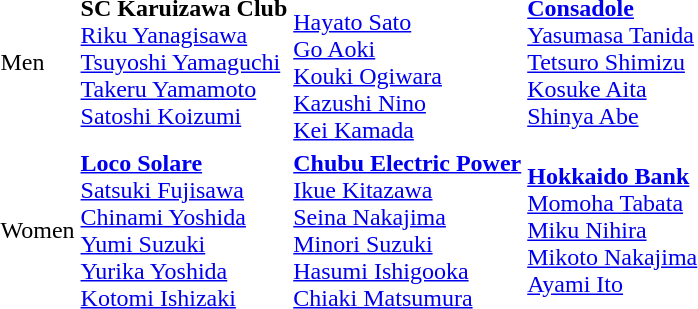<table>
<tr>
<td>Men</td>
<td><strong> SC Karuizawa Club</strong><br><a href='#'>Riku Yanagisawa</a><br><a href='#'>Tsuyoshi Yamaguchi</a><br><a href='#'>Takeru Yamamoto</a><br><a href='#'>Satoshi Koizumi</a></td>
<td><strong></strong><br><a href='#'>Hayato Sato</a><br><a href='#'>Go Aoki</a><br><a href='#'>Kouki Ogiwara</a><br><a href='#'>Kazushi Nino</a><br><a href='#'>Kei Kamada</a></td>
<td><strong> <a href='#'>Consadole</a></strong><br><a href='#'>Yasumasa Tanida</a><br><a href='#'>Tetsuro Shimizu</a><br><a href='#'>Kosuke Aita</a><br><a href='#'>Shinya Abe</a></td>
</tr>
<tr>
<td>Women</td>
<td><strong> <a href='#'>Loco Solare</a></strong><br><a href='#'>Satsuki Fujisawa</a><br><a href='#'>Chinami Yoshida</a><br><a href='#'>Yumi Suzuki</a><br><a href='#'>Yurika Yoshida</a><br><a href='#'>Kotomi Ishizaki</a></td>
<td><strong> <a href='#'>Chubu Electric Power</a></strong><br><a href='#'>Ikue Kitazawa</a><br><a href='#'>Seina Nakajima</a><br><a href='#'>Minori Suzuki</a><br><a href='#'>Hasumi Ishigooka</a><br><a href='#'>Chiaki Matsumura</a></td>
<td><strong> <a href='#'>Hokkaido Bank</a></strong><br><a href='#'>Momoha Tabata</a><br><a href='#'>Miku Nihira</a><br><a href='#'>Mikoto Nakajima</a><br><a href='#'>Ayami Ito</a></td>
</tr>
</table>
